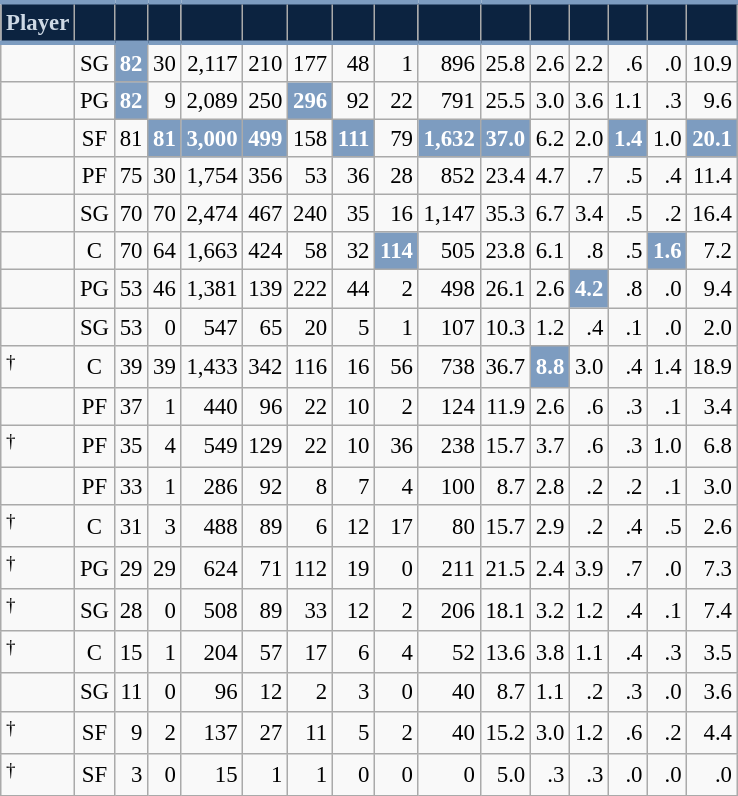<table class="wikitable sortable" style="font-size: 95%; text-align:right;">
<tr>
<th style="background:#0C2340; color:#CED9E5; border-top:#7D9CC0 3px solid; border-bottom:#7D9CC0 3px solid;">Player</th>
<th style="background:#0C2340; color:#CED9E5; border-top:#7D9CC0 3px solid; border-bottom:#7D9CC0 3px solid;"></th>
<th style="background:#0C2340; color:#CED9E5; border-top:#7D9CC0 3px solid; border-bottom:#7D9CC0 3px solid;"></th>
<th style="background:#0C2340; color:#CED9E5; border-top:#7D9CC0 3px solid; border-bottom:#7D9CC0 3px solid;"></th>
<th style="background:#0C2340; color:#CED9E5; border-top:#7D9CC0 3px solid; border-bottom:#7D9CC0 3px solid;"></th>
<th style="background:#0C2340; color:#CED9E5; border-top:#7D9CC0 3px solid; border-bottom:#7D9CC0 3px solid;"></th>
<th style="background:#0C2340; color:#CED9E5; border-top:#7D9CC0 3px solid; border-bottom:#7D9CC0 3px solid;"></th>
<th style="background:#0C2340; color:#CED9E5; border-top:#7D9CC0 3px solid; border-bottom:#7D9CC0 3px solid;"></th>
<th style="background:#0C2340; color:#CED9E5; border-top:#7D9CC0 3px solid; border-bottom:#7D9CC0 3px solid;"></th>
<th style="background:#0C2340; color:#CED9E5; border-top:#7D9CC0 3px solid; border-bottom:#7D9CC0 3px solid;"></th>
<th style="background:#0C2340; color:#CED9E5; border-top:#7D9CC0 3px solid; border-bottom:#7D9CC0 3px solid;"></th>
<th style="background:#0C2340; color:#CED9E5; border-top:#7D9CC0 3px solid; border-bottom:#7D9CC0 3px solid;"></th>
<th style="background:#0C2340; color:#CED9E5; border-top:#7D9CC0 3px solid; border-bottom:#7D9CC0 3px solid;"></th>
<th style="background:#0C2340; color:#CED9E5; border-top:#7D9CC0 3px solid; border-bottom:#7D9CC0 3px solid;"></th>
<th style="background:#0C2340; color:#CED9E5; border-top:#7D9CC0 3px solid; border-bottom:#7D9CC0 3px solid;"></th>
<th style="background:#0C2340; color:#CED9E5; border-top:#7D9CC0 3px solid; border-bottom:#7D9CC0 3px solid;"></th>
</tr>
<tr>
<td style="text-align:left;"></td>
<td style="text-align:center;">SG</td>
<td style="background:#7D9CC0; color:#FFFFFF;"><strong>82</strong></td>
<td>30</td>
<td>2,117</td>
<td>210</td>
<td>177</td>
<td>48</td>
<td>1</td>
<td>896</td>
<td>25.8</td>
<td>2.6</td>
<td>2.2</td>
<td>.6</td>
<td>.0</td>
<td>10.9</td>
</tr>
<tr>
<td style="text-align:left;"></td>
<td style="text-align:center;">PG</td>
<td style="background:#7D9CC0; color:#FFFFFF;"><strong>82</strong></td>
<td>9</td>
<td>2,089</td>
<td>250</td>
<td style="background:#7D9CC0; color:#FFFFFF;"><strong>296</strong></td>
<td>92</td>
<td>22</td>
<td>791</td>
<td>25.5</td>
<td>3.0</td>
<td>3.6</td>
<td>1.1</td>
<td>.3</td>
<td>9.6</td>
</tr>
<tr>
<td style="text-align:left;"></td>
<td style="text-align:center;">SF</td>
<td>81</td>
<td style="background:#7D9CC0; color:#FFFFFF;"><strong>81</strong></td>
<td style="background:#7D9CC0; color:#FFFFFF;"><strong>3,000</strong></td>
<td style="background:#7D9CC0; color:#FFFFFF;"><strong>499</strong></td>
<td>158</td>
<td style="background:#7D9CC0; color:#FFFFFF;"><strong>111</strong></td>
<td>79</td>
<td style="background:#7D9CC0; color:#FFFFFF;"><strong>1,632</strong></td>
<td style="background:#7D9CC0; color:#FFFFFF;"><strong>37.0</strong></td>
<td>6.2</td>
<td>2.0</td>
<td style="background:#7D9CC0; color:#FFFFFF;"><strong>1.4</strong></td>
<td>1.0</td>
<td style="background:#7D9CC0; color:#FFFFFF;"><strong>20.1</strong></td>
</tr>
<tr>
<td style="text-align:left;"></td>
<td style="text-align:center;">PF</td>
<td>75</td>
<td>30</td>
<td>1,754</td>
<td>356</td>
<td>53</td>
<td>36</td>
<td>28</td>
<td>852</td>
<td>23.4</td>
<td>4.7</td>
<td>.7</td>
<td>.5</td>
<td>.4</td>
<td>11.4</td>
</tr>
<tr>
<td style="text-align:left;"></td>
<td style="text-align:center;">SG</td>
<td>70</td>
<td>70</td>
<td>2,474</td>
<td>467</td>
<td>240</td>
<td>35</td>
<td>16</td>
<td>1,147</td>
<td>35.3</td>
<td>6.7</td>
<td>3.4</td>
<td>.5</td>
<td>.2</td>
<td>16.4</td>
</tr>
<tr>
<td style="text-align:left;"></td>
<td style="text-align:center;">C</td>
<td>70</td>
<td>64</td>
<td>1,663</td>
<td>424</td>
<td>58</td>
<td>32</td>
<td style="background:#7D9CC0; color:#FFFFFF;"><strong>114</strong></td>
<td>505</td>
<td>23.8</td>
<td>6.1</td>
<td>.8</td>
<td>.5</td>
<td style="background:#7D9CC0; color:#FFFFFF;"><strong>1.6</strong></td>
<td>7.2</td>
</tr>
<tr>
<td style="text-align:left;"></td>
<td style="text-align:center;">PG</td>
<td>53</td>
<td>46</td>
<td>1,381</td>
<td>139</td>
<td>222</td>
<td>44</td>
<td>2</td>
<td>498</td>
<td>26.1</td>
<td>2.6</td>
<td style="background:#7D9CC0; color:#FFFFFF;"><strong>4.2</strong></td>
<td>.8</td>
<td>.0</td>
<td>9.4</td>
</tr>
<tr>
<td style="text-align:left;"></td>
<td style="text-align:center;">SG</td>
<td>53</td>
<td>0</td>
<td>547</td>
<td>65</td>
<td>20</td>
<td>5</td>
<td>1</td>
<td>107</td>
<td>10.3</td>
<td>1.2</td>
<td>.4</td>
<td>.1</td>
<td>.0</td>
<td>2.0</td>
</tr>
<tr>
<td style="text-align:left;"><sup>†</sup></td>
<td style="text-align:center;">C</td>
<td>39</td>
<td>39</td>
<td>1,433</td>
<td>342</td>
<td>116</td>
<td>16</td>
<td>56</td>
<td>738</td>
<td>36.7</td>
<td style="background:#7D9CC0; color:#FFFFFF;"><strong>8.8</strong></td>
<td>3.0</td>
<td>.4</td>
<td>1.4</td>
<td>18.9</td>
</tr>
<tr>
<td style="text-align:left;"></td>
<td style="text-align:center;">PF</td>
<td>37</td>
<td>1</td>
<td>440</td>
<td>96</td>
<td>22</td>
<td>10</td>
<td>2</td>
<td>124</td>
<td>11.9</td>
<td>2.6</td>
<td>.6</td>
<td>.3</td>
<td>.1</td>
<td>3.4</td>
</tr>
<tr>
<td style="text-align:left;"><sup>†</sup></td>
<td style="text-align:center;">PF</td>
<td>35</td>
<td>4</td>
<td>549</td>
<td>129</td>
<td>22</td>
<td>10</td>
<td>36</td>
<td>238</td>
<td>15.7</td>
<td>3.7</td>
<td>.6</td>
<td>.3</td>
<td>1.0</td>
<td>6.8</td>
</tr>
<tr>
<td style="text-align:left;"></td>
<td style="text-align:center;">PF</td>
<td>33</td>
<td>1</td>
<td>286</td>
<td>92</td>
<td>8</td>
<td>7</td>
<td>4</td>
<td>100</td>
<td>8.7</td>
<td>2.8</td>
<td>.2</td>
<td>.2</td>
<td>.1</td>
<td>3.0</td>
</tr>
<tr>
<td style="text-align:left;"><sup>†</sup></td>
<td style="text-align:center;">C</td>
<td>31</td>
<td>3</td>
<td>488</td>
<td>89</td>
<td>6</td>
<td>12</td>
<td>17</td>
<td>80</td>
<td>15.7</td>
<td>2.9</td>
<td>.2</td>
<td>.4</td>
<td>.5</td>
<td>2.6</td>
</tr>
<tr>
<td style="text-align:left;"><sup>†</sup></td>
<td style="text-align:center;">PG</td>
<td>29</td>
<td>29</td>
<td>624</td>
<td>71</td>
<td>112</td>
<td>19</td>
<td>0</td>
<td>211</td>
<td>21.5</td>
<td>2.4</td>
<td>3.9</td>
<td>.7</td>
<td>.0</td>
<td>7.3</td>
</tr>
<tr>
<td style="text-align:left;"><sup>†</sup></td>
<td style="text-align:center;">SG</td>
<td>28</td>
<td>0</td>
<td>508</td>
<td>89</td>
<td>33</td>
<td>12</td>
<td>2</td>
<td>206</td>
<td>18.1</td>
<td>3.2</td>
<td>1.2</td>
<td>.4</td>
<td>.1</td>
<td>7.4</td>
</tr>
<tr>
<td style="text-align:left;"><sup>†</sup></td>
<td style="text-align:center;">C</td>
<td>15</td>
<td>1</td>
<td>204</td>
<td>57</td>
<td>17</td>
<td>6</td>
<td>4</td>
<td>52</td>
<td>13.6</td>
<td>3.8</td>
<td>1.1</td>
<td>.4</td>
<td>.3</td>
<td>3.5</td>
</tr>
<tr>
<td style="text-align:left;"></td>
<td style="text-align:center;">SG</td>
<td>11</td>
<td>0</td>
<td>96</td>
<td>12</td>
<td>2</td>
<td>3</td>
<td>0</td>
<td>40</td>
<td>8.7</td>
<td>1.1</td>
<td>.2</td>
<td>.3</td>
<td>.0</td>
<td>3.6</td>
</tr>
<tr>
<td style="text-align:left;"><sup>†</sup></td>
<td style="text-align:center;">SF</td>
<td>9</td>
<td>2</td>
<td>137</td>
<td>27</td>
<td>11</td>
<td>5</td>
<td>2</td>
<td>40</td>
<td>15.2</td>
<td>3.0</td>
<td>1.2</td>
<td>.6</td>
<td>.2</td>
<td>4.4</td>
</tr>
<tr>
<td style="text-align:left;"><sup>†</sup></td>
<td style="text-align:center;">SF</td>
<td>3</td>
<td>0</td>
<td>15</td>
<td>1</td>
<td>1</td>
<td>0</td>
<td>0</td>
<td>0</td>
<td>5.0</td>
<td>.3</td>
<td>.3</td>
<td>.0</td>
<td>.0</td>
<td>.0</td>
</tr>
</table>
